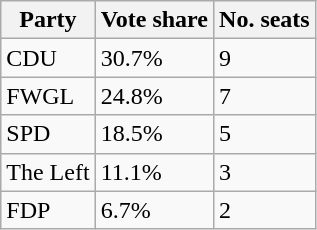<table class="wikitable">
<tr>
<th>Party</th>
<th>Vote share</th>
<th>No. seats</th>
</tr>
<tr>
<td>CDU</td>
<td>30.7%</td>
<td>9</td>
</tr>
<tr>
<td>FWGL</td>
<td>24.8%</td>
<td>7</td>
</tr>
<tr>
<td>SPD</td>
<td>18.5%</td>
<td>5</td>
</tr>
<tr>
<td>The Left</td>
<td>11.1%</td>
<td>3</td>
</tr>
<tr>
<td>FDP</td>
<td>6.7%</td>
<td>2</td>
</tr>
</table>
